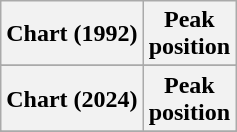<table class="wikitable sortable plainrowheaders">
<tr>
<th scope="col">Chart (1992)</th>
<th scope="col">Peak<br>position</th>
</tr>
<tr>
</tr>
<tr>
</tr>
<tr>
<th align="left">Chart (2024)</th>
<th align="center">Peak<br>position</th>
</tr>
<tr>
</tr>
<tr>
</tr>
</table>
